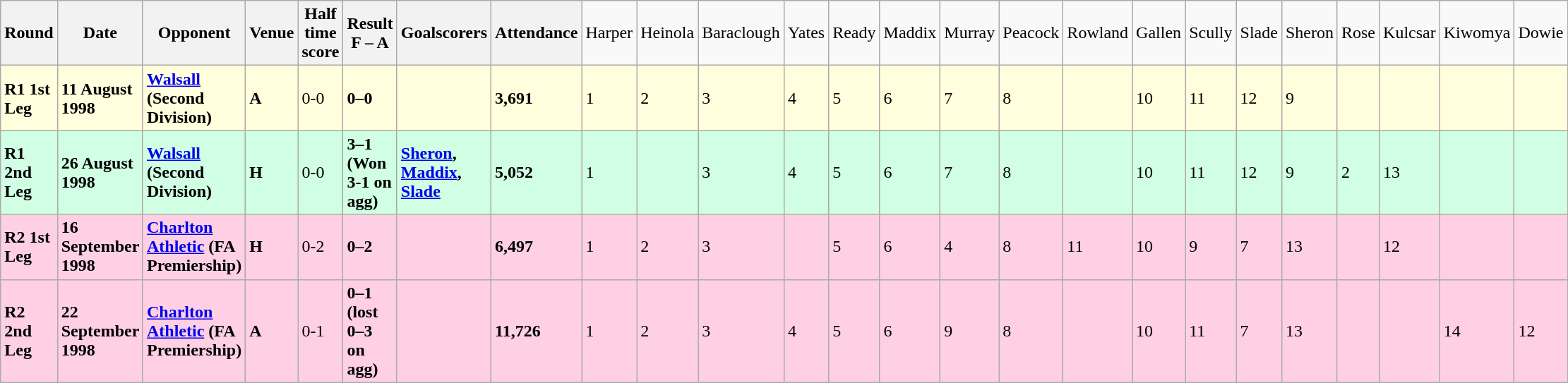<table class="wikitable">
<tr>
<th><strong>Round</strong></th>
<th><strong>Date</strong></th>
<th><strong>Opponent</strong></th>
<th><strong>Venue</strong></th>
<th><strong>Half time score</strong></th>
<th><strong>Result</strong><br><strong>F – A</strong></th>
<th><strong>Goalscorers</strong></th>
<th><strong>Attendance</strong></th>
<td>Harper</td>
<td>Heinola</td>
<td>Baraclough</td>
<td>Yates</td>
<td>Ready</td>
<td>Maddix</td>
<td>Murray</td>
<td>Peacock</td>
<td>Rowland</td>
<td>Gallen</td>
<td>Scully</td>
<td>Slade</td>
<td>Sheron</td>
<td>Rose</td>
<td>Kulcsar</td>
<td>Kiwomya</td>
<td>Dowie</td>
</tr>
<tr style="background-color: #ffffdd;">
<td><strong>R1 1st Leg</strong></td>
<td><strong>11 August 1998</strong></td>
<td><strong><a href='#'>Walsall</a> (Second Division)</strong></td>
<td><strong>A</strong></td>
<td>0-0</td>
<td><strong>0–0</strong></td>
<td></td>
<td><strong>3,691</strong></td>
<td>1</td>
<td>2</td>
<td>3</td>
<td>4</td>
<td>5</td>
<td>6</td>
<td>7</td>
<td>8</td>
<td></td>
<td>10</td>
<td>11</td>
<td>12</td>
<td>9</td>
<td></td>
<td></td>
<td></td>
<td></td>
</tr>
<tr style="background-color: #d0ffe3;">
<td><strong>R1 2nd Leg</strong></td>
<td><strong>26 August 1998</strong></td>
<td><strong><a href='#'>Walsall</a> (Second Division)</strong></td>
<td><strong>H</strong></td>
<td>0-0</td>
<td><strong>3–1 (Won 3-1 on agg)</strong></td>
<td><strong><a href='#'>Sheron</a>, <a href='#'>Maddix</a>, <a href='#'>Slade</a></strong></td>
<td><strong>5,052</strong></td>
<td>1</td>
<td></td>
<td>3</td>
<td>4</td>
<td>5</td>
<td>6</td>
<td>7</td>
<td>8</td>
<td></td>
<td>10</td>
<td>11</td>
<td>12</td>
<td>9</td>
<td>2</td>
<td>13</td>
<td></td>
<td></td>
</tr>
<tr style="background-color: #ffd0e3;">
<td><strong>R2 1st Leg</strong></td>
<td><strong>16 September 1998</strong></td>
<td><strong><a href='#'>Charlton Athletic</a> (FA Premiership)</strong></td>
<td><strong>H</strong></td>
<td>0-2</td>
<td><strong>0–2</strong></td>
<td></td>
<td><strong>6,497</strong></td>
<td>1</td>
<td>2</td>
<td>3</td>
<td></td>
<td>5</td>
<td>6</td>
<td>4</td>
<td>8</td>
<td>11</td>
<td>10</td>
<td>9</td>
<td>7</td>
<td>13</td>
<td></td>
<td>12</td>
<td></td>
<td></td>
</tr>
<tr style="background-color: #ffd0e3;">
<td><strong>R2 2nd Leg</strong></td>
<td><strong>22 September 1998</strong></td>
<td><strong><a href='#'>Charlton Athletic</a> (FA Premiership)</strong></td>
<td><strong>A</strong></td>
<td>0-1</td>
<td><strong>0–1 (lost 0–3 on agg)</strong></td>
<td></td>
<td><strong>11,726</strong></td>
<td>1</td>
<td>2</td>
<td>3</td>
<td>4</td>
<td>5</td>
<td>6</td>
<td>9</td>
<td>8</td>
<td></td>
<td>10</td>
<td>11</td>
<td>7</td>
<td>13</td>
<td></td>
<td></td>
<td>14</td>
<td>12</td>
</tr>
</table>
